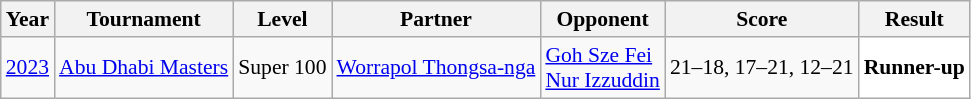<table class="sortable wikitable" style="font-size: 90%;">
<tr>
<th>Year</th>
<th>Tournament</th>
<th>Level</th>
<th>Partner</th>
<th>Opponent</th>
<th>Score</th>
<th>Result</th>
</tr>
<tr>
<td align="center"><a href='#'>2023</a></td>
<td align="left"><a href='#'>Abu Dhabi Masters</a></td>
<td align="left">Super 100</td>
<td align="left"> <a href='#'>Worrapol Thongsa-nga</a></td>
<td align="left"> <a href='#'>Goh Sze Fei</a><br> <a href='#'>Nur Izzuddin</a></td>
<td align="left">21–18, 17–21, 12–21</td>
<td style="text-align:left; background:white"> <strong>Runner-up</strong></td>
</tr>
</table>
